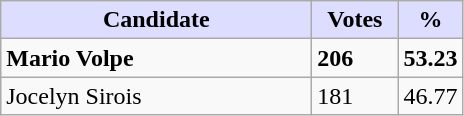<table class="wikitable">
<tr>
<th style="background:#ddf; width:200px;">Candidate</th>
<th style="background:#ddf; width:50px;">Votes</th>
<th style="background:#ddf; width:30px;">%</th>
</tr>
<tr>
<td><strong>Mario Volpe</strong></td>
<td><strong>206</strong></td>
<td><strong>53.23</strong></td>
</tr>
<tr>
<td>Jocelyn Sirois</td>
<td>181</td>
<td>46.77</td>
</tr>
</table>
